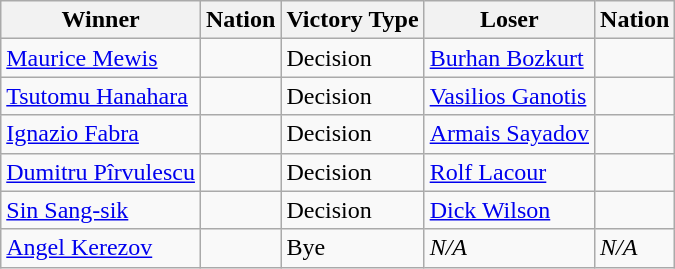<table class="wikitable sortable" style="text-align:left;">
<tr>
<th>Winner</th>
<th>Nation</th>
<th>Victory Type</th>
<th>Loser</th>
<th>Nation</th>
</tr>
<tr>
<td><a href='#'>Maurice Mewis</a></td>
<td></td>
<td>Decision</td>
<td><a href='#'>Burhan Bozkurt</a></td>
<td></td>
</tr>
<tr>
<td><a href='#'>Tsutomu Hanahara</a></td>
<td></td>
<td>Decision</td>
<td><a href='#'>Vasilios Ganotis</a></td>
<td></td>
</tr>
<tr>
<td><a href='#'>Ignazio Fabra</a></td>
<td></td>
<td>Decision</td>
<td><a href='#'>Armais Sayadov</a></td>
<td></td>
</tr>
<tr>
<td><a href='#'>Dumitru Pîrvulescu</a></td>
<td></td>
<td>Decision</td>
<td><a href='#'>Rolf Lacour</a></td>
<td></td>
</tr>
<tr>
<td><a href='#'>Sin Sang-sik</a></td>
<td></td>
<td>Decision</td>
<td><a href='#'>Dick Wilson</a></td>
<td></td>
</tr>
<tr>
<td><a href='#'>Angel Kerezov</a></td>
<td></td>
<td>Bye</td>
<td><em>N/A</em></td>
<td><em>N/A</em></td>
</tr>
</table>
